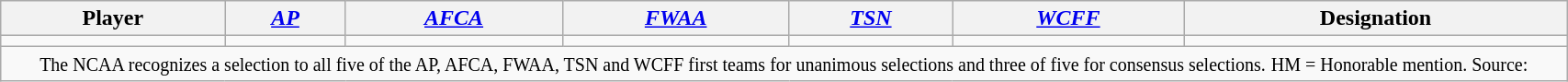<table class="wikitable" style="width: 90%;text-align: center;">
<tr>
<th style=>Player</th>
<th style=><a href='#'><span><em>AP</em></span></a></th>
<th style=><a href='#'><span><em>AFCA</em></span></a></th>
<th style=><a href='#'><span><em>FWAA</em></span></a></th>
<th style=><a href='#'><span><em>TSN</em></span></a></th>
<th style=><a href='#'><span><em>WCFF</em></span></a></th>
<th style=>Designation</th>
</tr>
<tr align="center">
<td></td>
<td></td>
<td></td>
<td></td>
<td></td>
<td></td>
<td></td>
</tr>
<tr align="center">
<td colspan=7><small>The NCAA recognizes a selection to all five of the AP, AFCA, FWAA, TSN and WCFF first teams for unanimous selections and three of five for consensus selections.</small> <small>HM = Honorable mention. Source: </small></td>
</tr>
</table>
